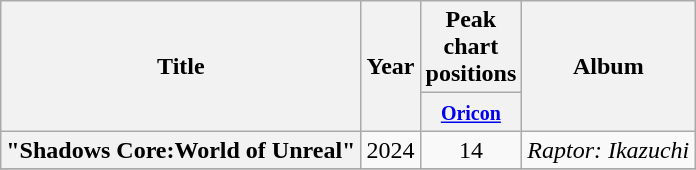<table class="wikitable plainrowheaders" style="text-align:center;">
<tr>
<th scope="col" rowspan="2">Title</th>
<th scope="col" rowspan="2">Year</th>
<th scope="col" colspan="1">Peak <br> chart <br> positions</th>
<th scope="col" rowspan="2">Album</th>
</tr>
<tr>
<th scope="col" colspan="1"><small><a href='#'>Oricon</a></small><br></th>
</tr>
<tr>
<th scope="row">"Shadows Core:World of Unreal"</th>
<td>2024</td>
<td>14</td>
<td><em>Raptor: Ikazuchi</em></td>
</tr>
<tr>
</tr>
</table>
